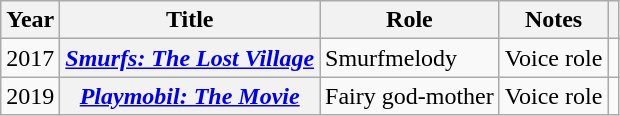<table class="wikitable sortable plainrowheaders">
<tr>
<th scope="col">Year</th>
<th scope="col">Title</th>
<th scope="col">Role</th>
<th scope="col" class="unsortable">Notes</th>
<th scope="col" class="unsortable"></th>
</tr>
<tr>
<td>2017</td>
<th scope="row"><em><a href='#'>Smurfs: The Lost Village</a></em></th>
<td>Smurfmelody</td>
<td>Voice role</td>
<td></td>
</tr>
<tr>
<td>2019</td>
<th scope="row"><em><a href='#'>Playmobil: The Movie</a></em></th>
<td>Fairy god-mother</td>
<td>Voice role</td>
<td></td>
</tr>
</table>
